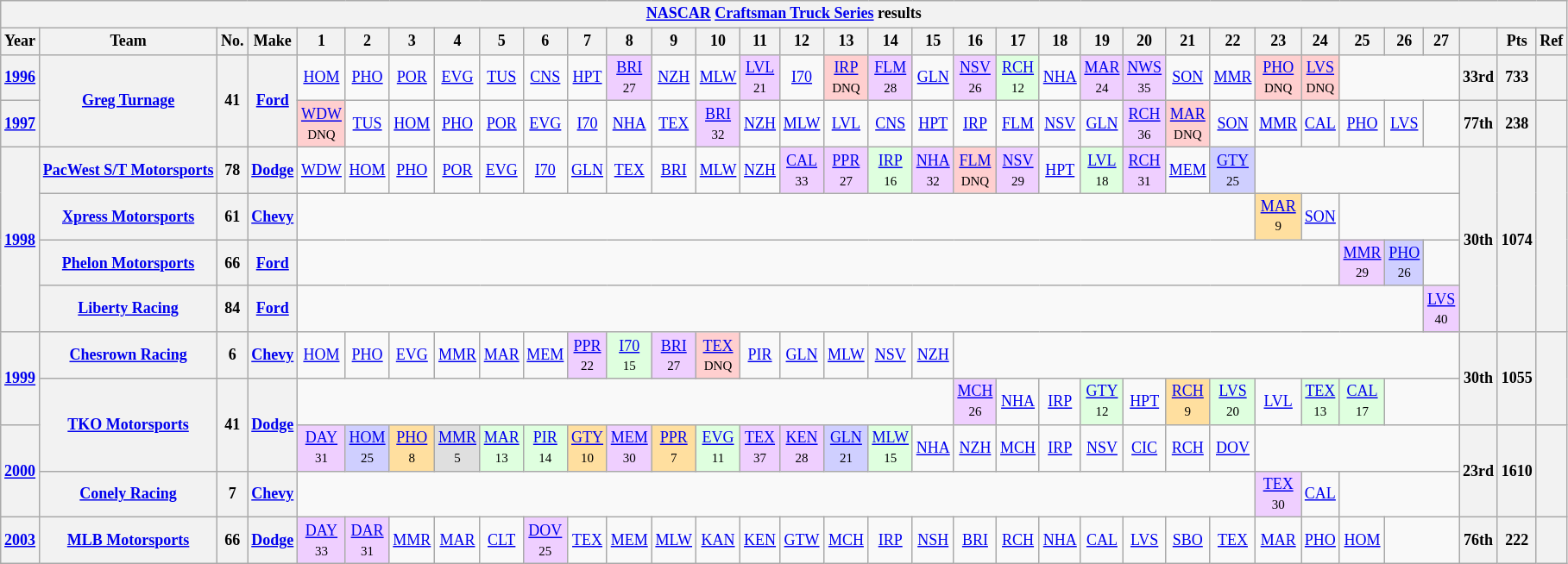<table class="wikitable" style="text-align:center; font-size:75%">
<tr>
<th colspan=45><a href='#'>NASCAR</a> <a href='#'>Craftsman Truck Series</a> results</th>
</tr>
<tr>
<th>Year</th>
<th>Team</th>
<th>No.</th>
<th>Make</th>
<th>1</th>
<th>2</th>
<th>3</th>
<th>4</th>
<th>5</th>
<th>6</th>
<th>7</th>
<th>8</th>
<th>9</th>
<th>10</th>
<th>11</th>
<th>12</th>
<th>13</th>
<th>14</th>
<th>15</th>
<th>16</th>
<th>17</th>
<th>18</th>
<th>19</th>
<th>20</th>
<th>21</th>
<th>22</th>
<th>23</th>
<th>24</th>
<th>25</th>
<th>26</th>
<th>27</th>
<th></th>
<th>Pts</th>
<th>Ref</th>
</tr>
<tr>
<th><a href='#'>1996</a></th>
<th rowspan=2><a href='#'>Greg Turnage</a></th>
<th rowspan=2>41</th>
<th rowspan=2><a href='#'>Ford</a></th>
<td><a href='#'>HOM</a></td>
<td><a href='#'>PHO</a></td>
<td><a href='#'>POR</a></td>
<td><a href='#'>EVG</a></td>
<td><a href='#'>TUS</a></td>
<td><a href='#'>CNS</a></td>
<td><a href='#'>HPT</a></td>
<td style="background:#EFCFFF;"><a href='#'>BRI</a><br><small>27</small></td>
<td><a href='#'>NZH</a></td>
<td><a href='#'>MLW</a></td>
<td style="background:#EFCFFF;"><a href='#'>LVL</a><br><small>21</small></td>
<td><a href='#'>I70</a></td>
<td style="background:#FFCFCF;"><a href='#'>IRP</a><br><small>DNQ</small></td>
<td style="background:#EFCFFF;"><a href='#'>FLM</a><br><small>28</small></td>
<td><a href='#'>GLN</a></td>
<td style="background:#EFCFFF;"><a href='#'>NSV</a><br><small>26</small></td>
<td style="background:#DFFFDF;"><a href='#'>RCH</a><br><small>12</small></td>
<td><a href='#'>NHA</a></td>
<td style="background:#EFCFFF;"><a href='#'>MAR</a><br><small>24</small></td>
<td style="background:#EFCFFF;"><a href='#'>NWS</a><br><small>35</small></td>
<td><a href='#'>SON</a></td>
<td><a href='#'>MMR</a></td>
<td style="background:#FFCFCF;"><a href='#'>PHO</a><br><small>DNQ</small></td>
<td style="background:#FFCFCF;"><a href='#'>LVS</a><br><small>DNQ</small></td>
<td colspan=3></td>
<th>33rd</th>
<th>733</th>
<th></th>
</tr>
<tr>
<th><a href='#'>1997</a></th>
<td style="background:#FFCFCF;"><a href='#'>WDW</a><br><small>DNQ</small></td>
<td><a href='#'>TUS</a></td>
<td><a href='#'>HOM</a></td>
<td><a href='#'>PHO</a></td>
<td><a href='#'>POR</a></td>
<td><a href='#'>EVG</a></td>
<td><a href='#'>I70</a></td>
<td><a href='#'>NHA</a></td>
<td><a href='#'>TEX</a></td>
<td style="background:#EFCFFF;"><a href='#'>BRI</a><br><small>32</small></td>
<td><a href='#'>NZH</a></td>
<td><a href='#'>MLW</a></td>
<td><a href='#'>LVL</a></td>
<td><a href='#'>CNS</a></td>
<td><a href='#'>HPT</a></td>
<td><a href='#'>IRP</a></td>
<td><a href='#'>FLM</a></td>
<td><a href='#'>NSV</a></td>
<td><a href='#'>GLN</a></td>
<td style="background:#EFCFFF;"><a href='#'>RCH</a><br><small>36</small></td>
<td style="background:#FFCFCF;"><a href='#'>MAR</a><br><small>DNQ</small></td>
<td><a href='#'>SON</a></td>
<td><a href='#'>MMR</a></td>
<td><a href='#'>CAL</a></td>
<td><a href='#'>PHO</a></td>
<td><a href='#'>LVS</a></td>
<td></td>
<th>77th</th>
<th>238</th>
<th></th>
</tr>
<tr>
<th rowspan=4><a href='#'>1998</a></th>
<th><a href='#'>PacWest S/T Motorsports</a></th>
<th>78</th>
<th><a href='#'>Dodge</a></th>
<td><a href='#'>WDW</a></td>
<td><a href='#'>HOM</a></td>
<td><a href='#'>PHO</a></td>
<td><a href='#'>POR</a></td>
<td><a href='#'>EVG</a></td>
<td><a href='#'>I70</a></td>
<td><a href='#'>GLN</a></td>
<td><a href='#'>TEX</a></td>
<td><a href='#'>BRI</a></td>
<td><a href='#'>MLW</a></td>
<td><a href='#'>NZH</a></td>
<td style="background:#EFCFFF;"><a href='#'>CAL</a><br><small>33</small></td>
<td style="background:#EFCFFF;"><a href='#'>PPR</a><br><small>27</small></td>
<td style="background:#DFFFDF;"><a href='#'>IRP</a><br><small>16</small></td>
<td style="background:#EFCFFF;"><a href='#'>NHA</a><br><small>32</small></td>
<td style="background:#FFCFCF;"><a href='#'>FLM</a><br><small>DNQ</small></td>
<td style="background:#EFCFFF;"><a href='#'>NSV</a><br><small>29</small></td>
<td><a href='#'>HPT</a></td>
<td style="background:#DFFFDF;"><a href='#'>LVL</a><br><small>18</small></td>
<td style="background:#EFCFFF;"><a href='#'>RCH</a><br><small>31</small></td>
<td><a href='#'>MEM</a></td>
<td style="background:#CFCFFF;"><a href='#'>GTY</a><br><small>25</small></td>
<td colspan=5></td>
<th rowspan=4>30th</th>
<th rowspan=4>1074</th>
<th rowspan=4></th>
</tr>
<tr>
<th><a href='#'>Xpress Motorsports</a></th>
<th>61</th>
<th><a href='#'>Chevy</a></th>
<td colspan=22></td>
<td style="background:#FFDF9F;"><a href='#'>MAR</a><br><small>9</small></td>
<td><a href='#'>SON</a></td>
<td colspan=3></td>
</tr>
<tr>
<th><a href='#'>Phelon Motorsports</a></th>
<th>66</th>
<th><a href='#'>Ford</a></th>
<td colspan=24></td>
<td style="background:#EFCFFF;"><a href='#'>MMR</a><br><small>29</small></td>
<td style="background:#CFCFFF;"><a href='#'>PHO</a><br><small>26</small></td>
<td></td>
</tr>
<tr>
<th><a href='#'>Liberty Racing</a></th>
<th>84</th>
<th><a href='#'>Ford</a></th>
<td colspan=26></td>
<td style="background:#EFCFFF;"><a href='#'>LVS</a><br><small>40</small></td>
</tr>
<tr>
<th rowspan=2><a href='#'>1999</a></th>
<th><a href='#'>Chesrown Racing</a></th>
<th>6</th>
<th><a href='#'>Chevy</a></th>
<td><a href='#'>HOM</a></td>
<td><a href='#'>PHO</a></td>
<td><a href='#'>EVG</a></td>
<td><a href='#'>MMR</a></td>
<td><a href='#'>MAR</a></td>
<td><a href='#'>MEM</a></td>
<td style="background:#EFCFFF;"><a href='#'>PPR</a><br><small>22</small></td>
<td style="background:#DFFFDF;"><a href='#'>I70</a><br><small>15</small></td>
<td style="background:#EFCFFF;"><a href='#'>BRI</a><br><small>27</small></td>
<td style="background:#FFCFCF;"><a href='#'>TEX</a><br><small>DNQ</small></td>
<td><a href='#'>PIR</a></td>
<td><a href='#'>GLN</a></td>
<td><a href='#'>MLW</a></td>
<td><a href='#'>NSV</a></td>
<td><a href='#'>NZH</a></td>
<td colspan=12></td>
<th rowspan=2>30th</th>
<th rowspan=2>1055</th>
<th rowspan=2></th>
</tr>
<tr>
<th rowspan=2><a href='#'>TKO Motorsports</a></th>
<th rowspan=2>41</th>
<th rowspan=2><a href='#'>Dodge</a></th>
<td colspan=15></td>
<td style="background:#EFCFFF;"><a href='#'>MCH</a><br><small>26</small></td>
<td><a href='#'>NHA</a></td>
<td><a href='#'>IRP</a></td>
<td style="background:#DFFFDF;"><a href='#'>GTY</a><br><small>12</small></td>
<td><a href='#'>HPT</a></td>
<td style="background:#FFDF9F;"><a href='#'>RCH</a><br><small>9</small></td>
<td style="background:#DFFFDF;"><a href='#'>LVS</a><br><small>20</small></td>
<td><a href='#'>LVL</a></td>
<td style="background:#DFFFDF;"><a href='#'>TEX</a><br><small>13</small></td>
<td style="background:#DFFFDF;"><a href='#'>CAL</a><br><small>17</small></td>
<td colspan=2></td>
</tr>
<tr>
<th rowspan=2><a href='#'>2000</a></th>
<td style="background:#EFCFFF;"><a href='#'>DAY</a><br><small>31</small></td>
<td style="background:#CFCFFF;"><a href='#'>HOM</a><br><small>25</small></td>
<td style="background:#FFDF9F;"><a href='#'>PHO</a><br><small>8</small></td>
<td style="background:#DFDFDF;"><a href='#'>MMR</a><br><small>5</small></td>
<td style="background:#DFFFDF;"><a href='#'>MAR</a><br><small>13</small></td>
<td style="background:#DFFFDF;"><a href='#'>PIR</a><br><small>14</small></td>
<td style="background:#FFDF9F;"><a href='#'>GTY</a><br><small>10</small></td>
<td style="background:#EFCFFF;"><a href='#'>MEM</a><br><small>30</small></td>
<td style="background:#FFDF9F;"><a href='#'>PPR</a><br><small>7</small></td>
<td style="background:#DFFFDF;"><a href='#'>EVG</a><br><small>11</small></td>
<td style="background:#EFCFFF;"><a href='#'>TEX</a><br><small>37</small></td>
<td style="background:#EFCFFF;"><a href='#'>KEN</a><br><small>28</small></td>
<td style="background:#CFCFFF;"><a href='#'>GLN</a><br><small>21</small></td>
<td style="background:#DFFFDF;"><a href='#'>MLW</a><br><small>15</small></td>
<td><a href='#'>NHA</a></td>
<td><a href='#'>NZH</a></td>
<td><a href='#'>MCH</a></td>
<td><a href='#'>IRP</a></td>
<td><a href='#'>NSV</a></td>
<td><a href='#'>CIC</a></td>
<td><a href='#'>RCH</a></td>
<td><a href='#'>DOV</a></td>
<td colspan=5></td>
<th rowspan=2>23rd</th>
<th rowspan=2>1610</th>
<th rowspan=2></th>
</tr>
<tr>
<th><a href='#'>Conely Racing</a></th>
<th>7</th>
<th><a href='#'>Chevy</a></th>
<td colspan=22></td>
<td style="background:#EFCFFF;"><a href='#'>TEX</a><br><small>30</small></td>
<td><a href='#'>CAL</a></td>
<td colspan=3></td>
</tr>
<tr>
<th><a href='#'>2003</a></th>
<th><a href='#'>MLB Motorsports</a></th>
<th>66</th>
<th><a href='#'>Dodge</a></th>
<td style="background:#EFCFFF;"><a href='#'>DAY</a><br><small>33</small></td>
<td style="background:#EFCFFF;"><a href='#'>DAR</a><br><small>31</small></td>
<td><a href='#'>MMR</a></td>
<td><a href='#'>MAR</a></td>
<td><a href='#'>CLT</a></td>
<td style="background:#EFCFFF;"><a href='#'>DOV</a><br><small>25</small></td>
<td><a href='#'>TEX</a></td>
<td><a href='#'>MEM</a></td>
<td><a href='#'>MLW</a></td>
<td><a href='#'>KAN</a></td>
<td><a href='#'>KEN</a></td>
<td><a href='#'>GTW</a></td>
<td><a href='#'>MCH</a></td>
<td><a href='#'>IRP</a></td>
<td><a href='#'>NSH</a></td>
<td><a href='#'>BRI</a></td>
<td><a href='#'>RCH</a></td>
<td><a href='#'>NHA</a></td>
<td><a href='#'>CAL</a></td>
<td><a href='#'>LVS</a></td>
<td><a href='#'>SBO</a></td>
<td><a href='#'>TEX</a></td>
<td><a href='#'>MAR</a></td>
<td><a href='#'>PHO</a></td>
<td><a href='#'>HOM</a></td>
<td colspan=2></td>
<th>76th</th>
<th>222</th>
<th></th>
</tr>
</table>
